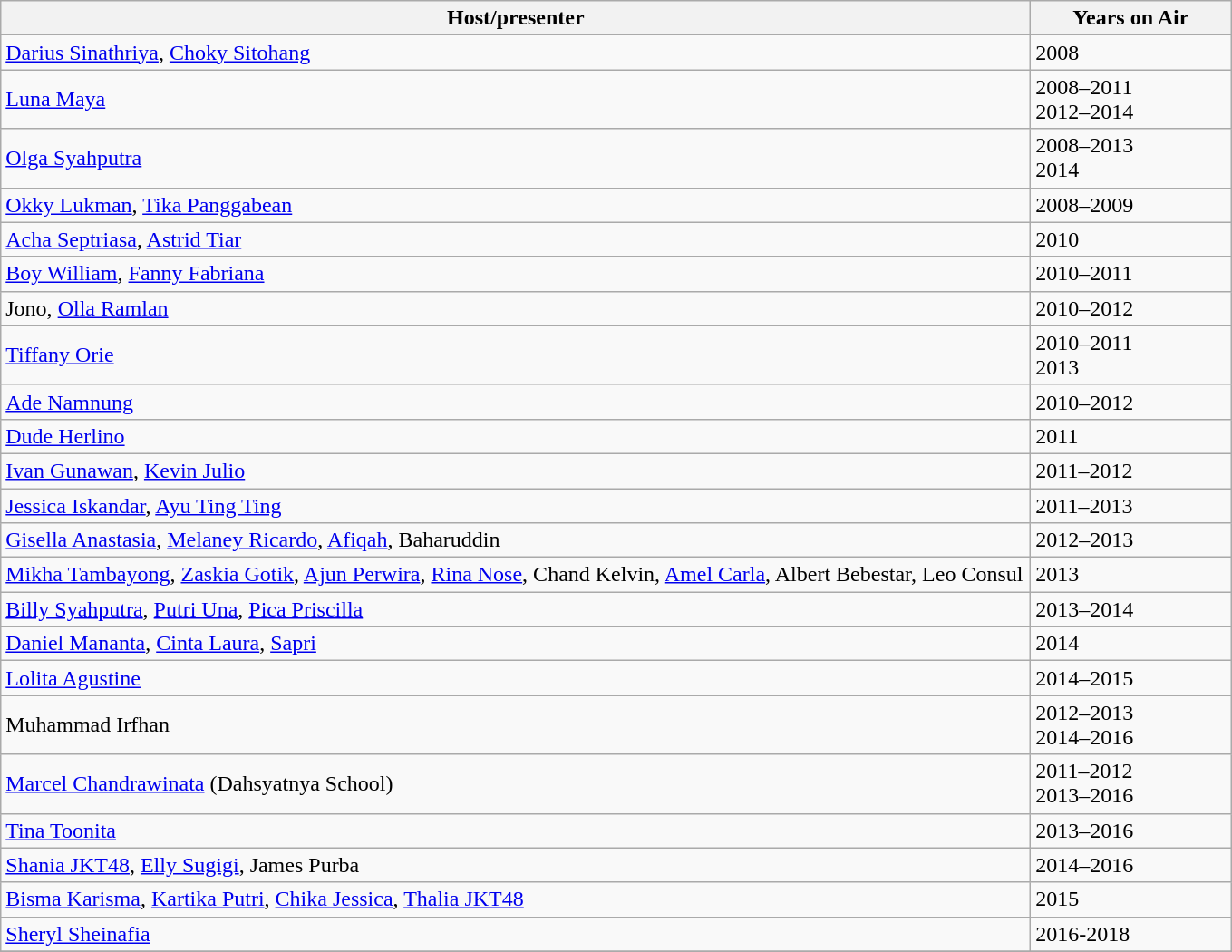<table class="wikitable">
<tr>
<th style="width:750px;">Host/presenter</th>
<th style="width:140px;">Years on Air</th>
</tr>
<tr>
<td><a href='#'>Darius Sinathriya</a>, <a href='#'>Choky Sitohang</a></td>
<td>2008</td>
</tr>
<tr>
<td><a href='#'>Luna Maya</a></td>
<td>2008–2011 <br> 2012–2014</td>
</tr>
<tr>
<td><a href='#'>Olga Syahputra</a></td>
<td>2008–2013 <br> 2014</td>
</tr>
<tr>
<td><a href='#'>Okky Lukman</a>, <a href='#'>Tika Panggabean</a></td>
<td>2008–2009</td>
</tr>
<tr>
<td><a href='#'>Acha Septriasa</a>, <a href='#'>Astrid Tiar</a></td>
<td>2010</td>
</tr>
<tr>
<td><a href='#'>Boy William</a>, <a href='#'>Fanny Fabriana</a></td>
<td>2010–2011</td>
</tr>
<tr>
<td>Jono, <a href='#'>Olla Ramlan</a></td>
<td>2010–2012</td>
</tr>
<tr>
<td><a href='#'>Tiffany Orie</a></td>
<td>2010–2011 <br> 2013</td>
</tr>
<tr>
<td><a href='#'>Ade Namnung</a></td>
<td>2010–2012</td>
</tr>
<tr>
<td><a href='#'>Dude Herlino</a></td>
<td>2011</td>
</tr>
<tr>
<td><a href='#'>Ivan Gunawan</a>, <a href='#'>Kevin Julio</a></td>
<td>2011–2012</td>
</tr>
<tr>
<td><a href='#'>Jessica Iskandar</a>, <a href='#'>Ayu Ting Ting</a></td>
<td>2011–2013</td>
</tr>
<tr>
<td><a href='#'>Gisella Anastasia</a>, <a href='#'>Melaney Ricardo</a>, <a href='#'>Afiqah</a>, Baharuddin</td>
<td>2012–2013</td>
</tr>
<tr>
<td><a href='#'>Mikha Tambayong</a>, <a href='#'>Zaskia Gotik</a>, <a href='#'>Ajun Perwira</a>, <a href='#'>Rina Nose</a>, Chand Kelvin, <a href='#'>Amel Carla</a>, Albert Bebestar, Leo Consul</td>
<td>2013</td>
</tr>
<tr>
<td><a href='#'>Billy Syahputra</a>, <a href='#'>Putri Una</a>, <a href='#'>Pica Priscilla</a></td>
<td>2013–2014</td>
</tr>
<tr>
<td><a href='#'>Daniel Mananta</a>, <a href='#'>Cinta Laura</a>, <a href='#'>Sapri</a></td>
<td>2014</td>
</tr>
<tr>
<td><a href='#'>Lolita Agustine</a></td>
<td>2014–2015</td>
</tr>
<tr>
<td>Muhammad Irfhan</td>
<td>2012–2013 <br> 2014–2016</td>
</tr>
<tr>
<td><a href='#'>Marcel Chandrawinata</a> (Dahsyatnya School)</td>
<td>2011–2012 <br> 2013–2016</td>
</tr>
<tr>
<td><a href='#'>Tina Toonita</a></td>
<td>2013–2016</td>
</tr>
<tr>
<td><a href='#'>Shania JKT48</a>, <a href='#'>Elly Sugigi</a>, James Purba</td>
<td>2014–2016</td>
</tr>
<tr>
<td><a href='#'>Bisma Karisma</a>, <a href='#'>Kartika Putri</a>, <a href='#'>Chika Jessica</a>, <a href='#'>Thalia JKT48</a></td>
<td>2015</td>
</tr>
<tr>
<td><a href='#'>Sheryl Sheinafia</a></td>
<td>2016-2018</td>
</tr>
<tr>
</tr>
</table>
